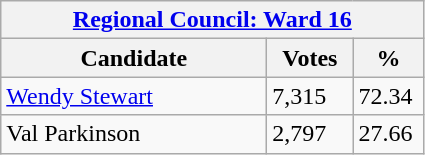<table class="wikitable">
<tr>
<th colspan="3"><a href='#'>Regional Council: Ward 16</a></th>
</tr>
<tr>
<th style="width: 170px">Candidate</th>
<th style="width: 50px">Votes</th>
<th style="width: 40px">%</th>
</tr>
<tr>
<td><a href='#'>Wendy Stewart</a></td>
<td>7,315</td>
<td>72.34</td>
</tr>
<tr>
<td>Val Parkinson</td>
<td>2,797</td>
<td>27.66</td>
</tr>
</table>
